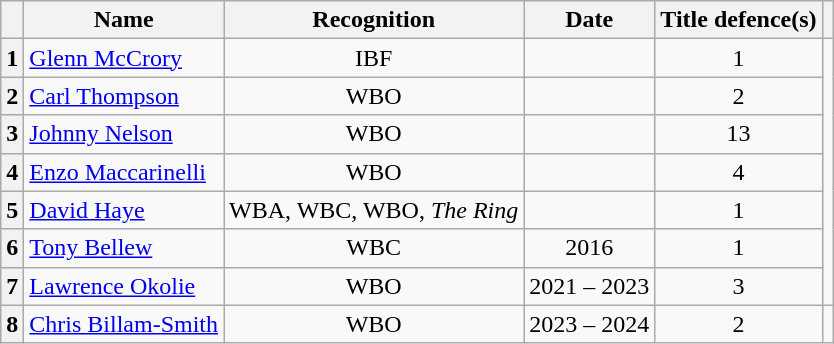<table class="wikitable sortable">
<tr>
<th></th>
<th>Name</th>
<th>Recognition</th>
<th>Date</th>
<th>Title defence(s)</th>
<th></th>
</tr>
<tr align=center>
<th>1</th>
<td align=left><a href='#'>Glenn McCrory</a></td>
<td>IBF</td>
<td></td>
<td>1</td>
<td rowspan="7"></td>
</tr>
<tr align=center>
<th>2</th>
<td align=left><a href='#'>Carl Thompson</a></td>
<td>WBO</td>
<td></td>
<td>2</td>
</tr>
<tr align=center>
<th>3</th>
<td align=left><a href='#'>Johnny Nelson</a></td>
<td>WBO</td>
<td></td>
<td>13</td>
</tr>
<tr align=center>
<th>4</th>
<td align=left><a href='#'>Enzo Maccarinelli</a></td>
<td>WBO</td>
<td></td>
<td>4</td>
</tr>
<tr align=center>
<th>5</th>
<td align=left><a href='#'>David Haye</a></td>
<td>WBA, WBC, WBO, <em>The Ring</em></td>
<td></td>
<td>1</td>
</tr>
<tr align=center>
<th>6</th>
<td align=left><a href='#'>Tony Bellew</a></td>
<td>WBC</td>
<td>2016</td>
<td>1</td>
</tr>
<tr align=center>
<th>7</th>
<td align=left><a href='#'>Lawrence Okolie</a></td>
<td>WBO</td>
<td>2021 – 2023</td>
<td>3</td>
</tr>
<tr align=center>
<th>8</th>
<td align=left><a href='#'>Chris Billam-Smith</a></td>
<td>WBO</td>
<td>2023 – 2024</td>
<td>2</td>
<td></td>
</tr>
</table>
